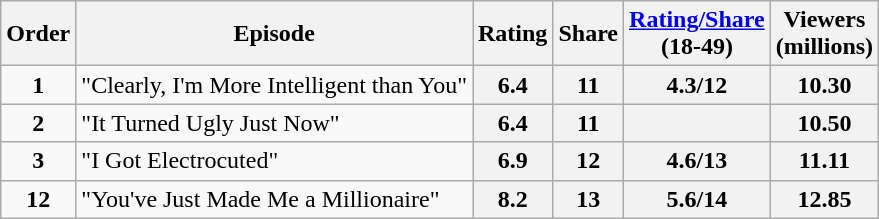<table class="wikitable">
<tr>
<th>Order</th>
<th>Episode</th>
<th>Rating</th>
<th>Share</th>
<th><a href='#'>Rating/Share</a><br>(18-49)</th>
<th>Viewers<br>(millions)</th>
</tr>
<tr>
<td style="text-align:center"><strong>1</strong></td>
<td>"Clearly, I'm More Intelligent than You"</td>
<th>6.4</th>
<th>11</th>
<th>4.3/12</th>
<th>10.30</th>
</tr>
<tr>
<td style="text-align:center"><strong>2</strong></td>
<td>"It Turned Ugly Just Now"</td>
<th>6.4</th>
<th>11</th>
<th></th>
<th>10.50</th>
</tr>
<tr>
<td style="text-align:center"><strong>3</strong></td>
<td>"I Got Electrocuted"</td>
<th>6.9</th>
<th>12</th>
<th>4.6/13</th>
<th>11.11</th>
</tr>
<tr>
<td style="text-align:center"><strong>12</strong></td>
<td>"You've Just Made Me a Millionaire"</td>
<th>8.2</th>
<th>13</th>
<th>5.6/14</th>
<th>12.85</th>
</tr>
</table>
